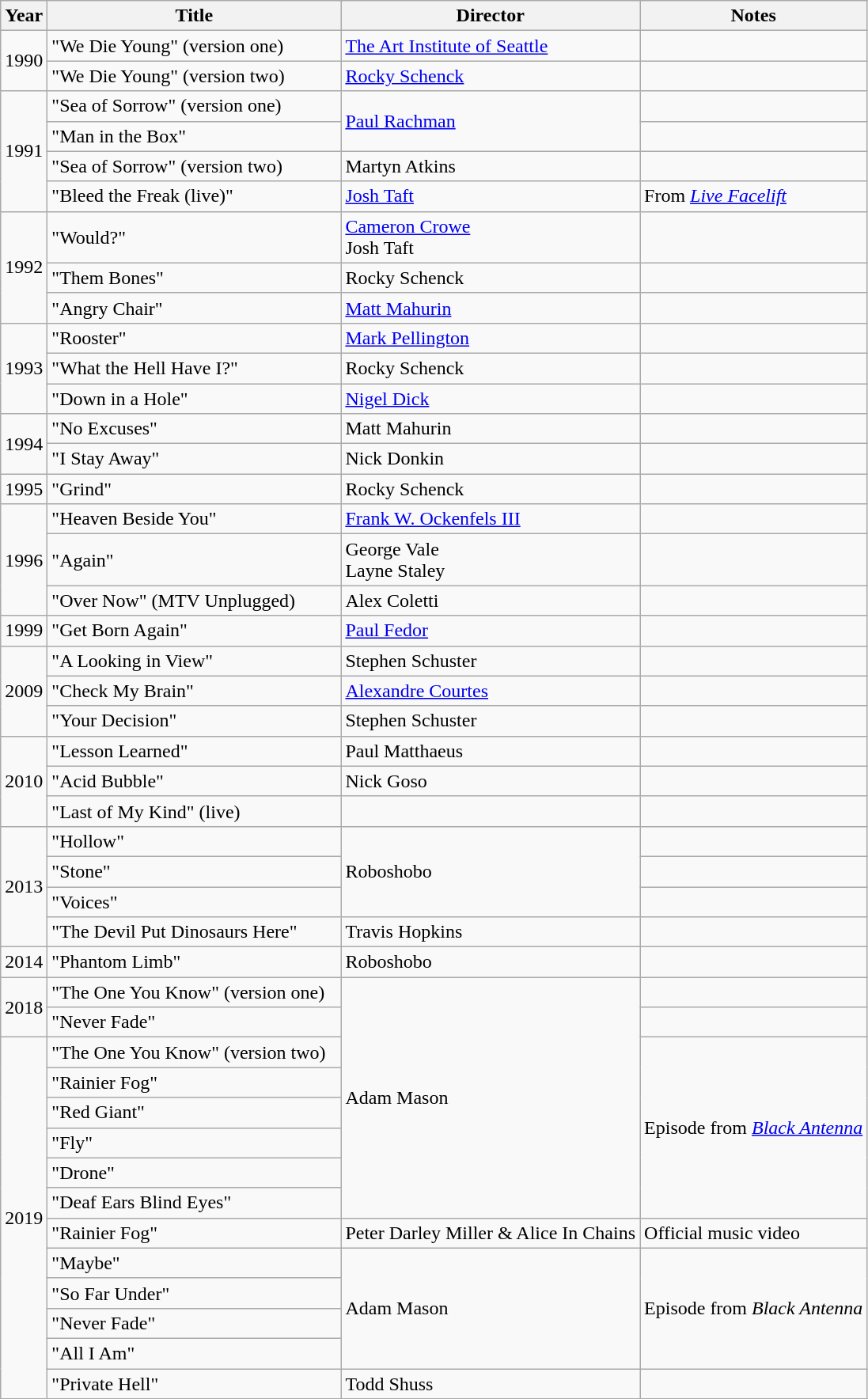<table class="wikitable">
<tr>
<th>Year</th>
<th style="width:15em">Title</th>
<th>Director</th>
<th>Notes</th>
</tr>
<tr>
<td rowspan="2">1990</td>
<td>"We Die Young" (version one)</td>
<td><a href='#'>The Art Institute of Seattle</a></td>
<td></td>
</tr>
<tr>
<td>"We Die Young" (version two)</td>
<td><a href='#'>Rocky Schenck</a></td>
<td></td>
</tr>
<tr>
<td rowspan="4">1991</td>
<td>"Sea of Sorrow" (version one)</td>
<td rowspan="2"><a href='#'>Paul Rachman</a></td>
<td></td>
</tr>
<tr>
<td>"Man in the Box"</td>
<td></td>
</tr>
<tr>
<td>"Sea of Sorrow" (version two)</td>
<td>Martyn Atkins</td>
<td></td>
</tr>
<tr>
<td>"Bleed the Freak (live)"</td>
<td><a href='#'>Josh Taft</a></td>
<td>From <em><a href='#'>Live Facelift</a></em></td>
</tr>
<tr>
<td rowspan="3">1992</td>
<td>"Would?"</td>
<td><a href='#'>Cameron Crowe</a><br>Josh Taft</td>
<td></td>
</tr>
<tr>
<td>"Them Bones"</td>
<td>Rocky Schenck</td>
<td></td>
</tr>
<tr>
<td>"Angry Chair"</td>
<td><a href='#'>Matt Mahurin</a></td>
<td></td>
</tr>
<tr>
<td rowspan="3">1993</td>
<td>"Rooster"</td>
<td><a href='#'>Mark Pellington</a></td>
<td></td>
</tr>
<tr>
<td>"What the Hell Have I?"</td>
<td>Rocky Schenck</td>
<td></td>
</tr>
<tr>
<td>"Down in a Hole"</td>
<td><a href='#'>Nigel Dick</a></td>
<td></td>
</tr>
<tr>
<td rowspan="2">1994</td>
<td>"No Excuses"</td>
<td>Matt Mahurin</td>
<td></td>
</tr>
<tr>
<td>"I Stay Away"</td>
<td>Nick Donkin</td>
<td></td>
</tr>
<tr>
<td>1995</td>
<td>"Grind"</td>
<td>Rocky Schenck</td>
<td></td>
</tr>
<tr>
<td rowspan="3">1996</td>
<td>"Heaven Beside You"</td>
<td><a href='#'>Frank W. Ockenfels III</a></td>
<td></td>
</tr>
<tr>
<td>"Again"</td>
<td>George Vale<br>Layne Staley</td>
<td></td>
</tr>
<tr>
<td>"Over Now" (MTV Unplugged)</td>
<td>Alex Coletti</td>
<td></td>
</tr>
<tr>
<td>1999</td>
<td>"Get Born Again"</td>
<td><a href='#'>Paul Fedor</a></td>
<td></td>
</tr>
<tr>
<td rowspan="3">2009</td>
<td>"A Looking in View"</td>
<td>Stephen Schuster</td>
<td></td>
</tr>
<tr>
<td>"Check My Brain"</td>
<td><a href='#'>Alexandre Courtes</a></td>
<td></td>
</tr>
<tr>
<td>"Your Decision"</td>
<td>Stephen Schuster</td>
<td></td>
</tr>
<tr>
<td rowspan="3">2010</td>
<td>"Lesson Learned"</td>
<td>Paul Matthaeus</td>
<td></td>
</tr>
<tr>
<td>"Acid Bubble"</td>
<td>Nick Goso</td>
<td></td>
</tr>
<tr>
<td>"Last of My Kind" (live)</td>
<td></td>
<td></td>
</tr>
<tr>
<td rowspan="4">2013</td>
<td>"Hollow"</td>
<td rowspan="3">Roboshobo</td>
<td></td>
</tr>
<tr>
<td>"Stone"</td>
<td></td>
</tr>
<tr>
<td>"Voices"</td>
<td></td>
</tr>
<tr>
<td>"The Devil Put Dinosaurs Here"</td>
<td>Travis Hopkins</td>
<td></td>
</tr>
<tr>
<td>2014</td>
<td>"Phantom Limb"</td>
<td>Roboshobo</td>
<td></td>
</tr>
<tr>
<td rowspan="2">2018</td>
<td>"The One You Know" (version one)</td>
<td rowspan="8">Adam Mason</td>
<td></td>
</tr>
<tr>
<td>"Never Fade"</td>
<td></td>
</tr>
<tr>
<td rowspan="12">2019</td>
<td>"The One You Know" (version two)</td>
<td rowspan="6">Episode from <em><a href='#'>Black Antenna</a></em></td>
</tr>
<tr>
<td>"Rainier Fog"</td>
</tr>
<tr>
<td>"Red Giant"</td>
</tr>
<tr>
<td>"Fly"</td>
</tr>
<tr>
<td>"Drone"</td>
</tr>
<tr>
<td>"Deaf Ears Blind Eyes"</td>
</tr>
<tr>
<td>"Rainier Fog"</td>
<td>Peter Darley Miller & Alice In Chains</td>
<td>Official music video</td>
</tr>
<tr>
<td>"Maybe"</td>
<td rowspan="4">Adam Mason</td>
<td rowspan="4">Episode from <em>Black Antenna</em></td>
</tr>
<tr>
<td>"So Far Under"</td>
</tr>
<tr>
<td>"Never Fade"</td>
</tr>
<tr>
<td>"All I Am"</td>
</tr>
<tr>
<td>"Private Hell"</td>
<td>Todd Shuss</td>
<td></td>
</tr>
<tr>
</tr>
</table>
